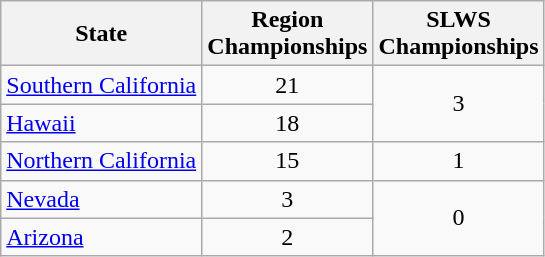<table class="wikitable">
<tr>
<th>State</th>
<th>Region<br>Championships</th>
<th>SLWS<br>Championships</th>
</tr>
<tr>
<td> <a href='#'>Southern California</a></td>
<td align=center>21</td>
<td align=center rowspan=2>3</td>
</tr>
<tr>
<td> <a href='#'>Hawaii</a></td>
<td align=center>18</td>
</tr>
<tr>
<td> <a href='#'>Northern California</a></td>
<td align=center>15</td>
<td align=center>1</td>
</tr>
<tr>
<td> <a href='#'>Nevada</a></td>
<td align=center>3</td>
<td align=center rowspan=2>0</td>
</tr>
<tr>
<td> <a href='#'>Arizona</a></td>
<td align=center>2</td>
</tr>
</table>
